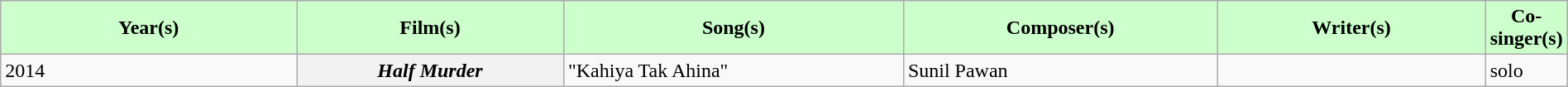<table class="wikitable plainrowheaders" style="width:100%;" textcolor:#000;">
<tr style="background:#cfc; text-align:center;">
<td scope="col" style="width:20%;"><strong>Year(s)</strong></td>
<td scope="col" style="width:18%;"><strong>Film(s)</strong></td>
<td scope="col" style="width:23%;"><strong>Song(s)</strong></td>
<td scope="col" style="width:21%;"><strong>Composer(s)</strong></td>
<td scope="col" style="width:21%;"><strong>Writer(s)</strong></td>
<td scope="col" style="width:21%;"><strong>Co-singer(s)</strong></td>
</tr>
<tr>
<td>2014</td>
<th><em>Half Murder</em></th>
<td>"Kahiya Tak Ahina"</td>
<td rowspan=1>Sunil Pawan</td>
<td rowspan=1></td>
<td>solo</td>
</tr>
</table>
